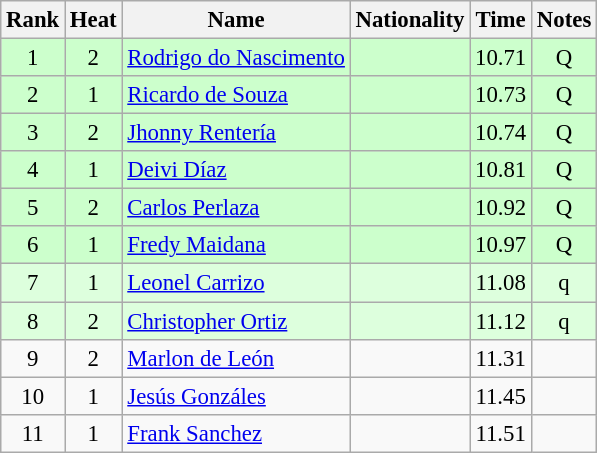<table class="wikitable sortable" style="text-align:center;font-size:95%">
<tr>
<th>Rank</th>
<th>Heat</th>
<th>Name</th>
<th>Nationality</th>
<th>Time</th>
<th>Notes</th>
</tr>
<tr bgcolor=ccffcc>
<td>1</td>
<td>2</td>
<td align=left><a href='#'>Rodrigo do Nascimento</a></td>
<td align=left></td>
<td>10.71</td>
<td>Q</td>
</tr>
<tr bgcolor=ccffcc>
<td>2</td>
<td>1</td>
<td align=left><a href='#'>Ricardo de Souza</a></td>
<td align=left></td>
<td>10.73</td>
<td>Q</td>
</tr>
<tr bgcolor=ccffcc>
<td>3</td>
<td>2</td>
<td align=left><a href='#'>Jhonny Rentería</a></td>
<td align=left></td>
<td>10.74</td>
<td>Q</td>
</tr>
<tr bgcolor=ccffcc>
<td>4</td>
<td>1</td>
<td align=left><a href='#'>Deivi Díaz</a></td>
<td align=left></td>
<td>10.81</td>
<td>Q</td>
</tr>
<tr bgcolor=ccffcc>
<td>5</td>
<td>2</td>
<td align=left><a href='#'>Carlos Perlaza</a></td>
<td align=left></td>
<td>10.92</td>
<td>Q</td>
</tr>
<tr bgcolor=ccffcc>
<td>6</td>
<td>1</td>
<td align=left><a href='#'>Fredy Maidana</a></td>
<td align=left></td>
<td>10.97</td>
<td>Q</td>
</tr>
<tr bgcolor=ddffdd>
<td>7</td>
<td>1</td>
<td align=left><a href='#'>Leonel Carrizo</a></td>
<td align=left></td>
<td>11.08</td>
<td>q</td>
</tr>
<tr bgcolor=ddffdd>
<td>8</td>
<td>2</td>
<td align=left><a href='#'>Christopher Ortiz</a></td>
<td align=left></td>
<td>11.12</td>
<td>q</td>
</tr>
<tr>
<td>9</td>
<td>2</td>
<td align=left><a href='#'>Marlon de León</a></td>
<td align=left></td>
<td>11.31</td>
<td></td>
</tr>
<tr>
<td>10</td>
<td>1</td>
<td align=left><a href='#'>Jesús Gonzáles</a></td>
<td align=left></td>
<td>11.45</td>
<td></td>
</tr>
<tr>
<td>11</td>
<td>1</td>
<td align=left><a href='#'>Frank Sanchez</a></td>
<td align=left></td>
<td>11.51</td>
<td></td>
</tr>
</table>
